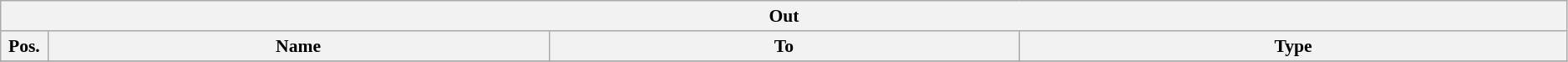<table class="wikitable" style="font-size:90%;width:99%;">
<tr>
<th colspan="4">Out</th>
</tr>
<tr>
<th width=3%>Pos.</th>
<th width=32%>Name</th>
<th width=30%>To</th>
<th width=35%>Type</th>
</tr>
<tr>
</tr>
</table>
